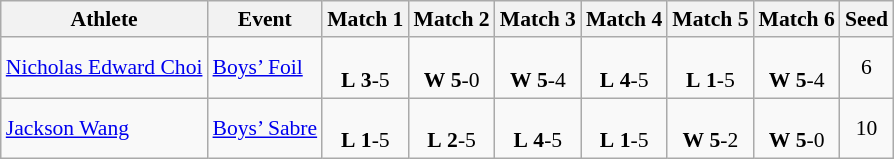<table class="wikitable" border="1" style="font-size:90%">
<tr>
<th>Athlete</th>
<th>Event</th>
<th>Match 1</th>
<th>Match 2</th>
<th>Match 3</th>
<th>Match 4</th>
<th>Match 5</th>
<th>Match 6</th>
<th>Seed</th>
</tr>
<tr>
<td><a href='#'>Nicholas Edward Choi</a></td>
<td><a href='#'>Boys’ Foil</a></td>
<td align=center><br> <strong>L</strong> <strong>3</strong>-5</td>
<td align=center><br> <strong>W</strong> <strong>5</strong>-0</td>
<td align=center><br> <strong>W</strong> <strong>5</strong>-4</td>
<td align=center><br> <strong>L</strong> <strong>4</strong>-5</td>
<td align=center><br> <strong>L</strong> <strong>1</strong>-5</td>
<td align=center><br> <strong>W</strong> <strong>5</strong>-4</td>
<td align=center>6</td>
</tr>
<tr>
<td><a href='#'>Jackson Wang</a></td>
<td><a href='#'>Boys’ Sabre</a></td>
<td align=center><br> <strong>L</strong> <strong>1</strong>-5</td>
<td align=center><br> <strong>L</strong> <strong>2</strong>-5</td>
<td align=center><br> <strong>L</strong> <strong>4</strong>-5</td>
<td align=center><br> <strong>L</strong> <strong>1</strong>-5</td>
<td align=center><br> <strong>W</strong> <strong>5</strong>-2</td>
<td align=center><br> <strong>W</strong> <strong>5</strong>-0</td>
<td align=center>10</td>
</tr>
</table>
